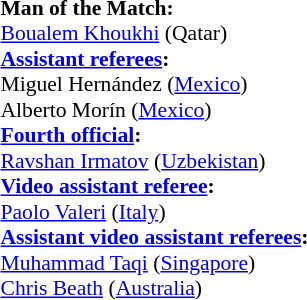<table style="width:100%; font-size:90%;">
<tr>
<td><br><strong>Man of the Match:</strong>
<br><a href='#'>Boualem Khoukhi</a> (Qatar)<br><strong><a href='#'>Assistant referees</a>:</strong>
<br>Miguel Hernández (<a href='#'>Mexico</a>)
<br>Alberto Morín (<a href='#'>Mexico</a>)
<br><strong><a href='#'>Fourth official</a>:</strong>
<br><a href='#'>Ravshan Irmatov</a> (<a href='#'>Uzbekistan</a>)
<br><strong><a href='#'>Video assistant referee</a>:</strong>
<br><a href='#'>Paolo Valeri</a> (<a href='#'>Italy</a>)
<br><strong><a href='#'>Assistant video assistant referees</a>:</strong>
<br><a href='#'>Muhammad Taqi</a> (<a href='#'>Singapore</a>)
<br><a href='#'>Chris Beath</a> (<a href='#'>Australia</a>)</td>
</tr>
</table>
